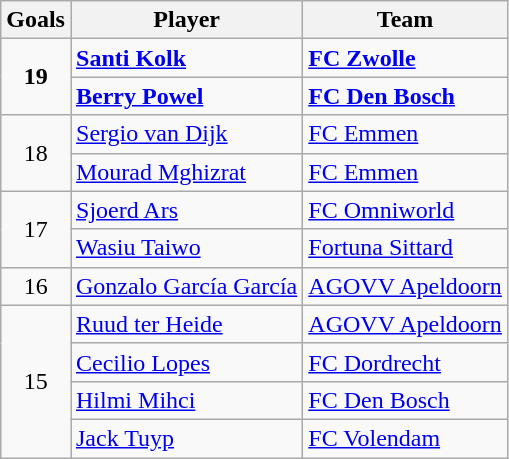<table class="wikitable">
<tr>
<th>Goals</th>
<th>Player</th>
<th>Team</th>
</tr>
<tr>
<td rowspan="2" align=center><strong>19</strong></td>
<td> <strong><a href='#'>Santi Kolk</a></strong></td>
<td><strong><a href='#'>FC Zwolle</a></strong></td>
</tr>
<tr>
<td> <strong><a href='#'>Berry Powel</a></strong></td>
<td><strong><a href='#'>FC Den Bosch</a></strong></td>
</tr>
<tr>
<td rowspan="2" align=center>18</td>
<td> <a href='#'>Sergio van Dijk</a></td>
<td><a href='#'>FC Emmen</a></td>
</tr>
<tr>
<td> <a href='#'>Mourad Mghizrat</a></td>
<td><a href='#'>FC Emmen</a></td>
</tr>
<tr>
<td rowspan="2" align=center>17</td>
<td> <a href='#'>Sjoerd Ars</a></td>
<td><a href='#'>FC Omniworld</a></td>
</tr>
<tr>
<td> <a href='#'>Wasiu Taiwo</a></td>
<td><a href='#'>Fortuna Sittard</a></td>
</tr>
<tr>
<td align=center>16</td>
<td> <a href='#'>Gonzalo García García</a></td>
<td><a href='#'>AGOVV Apeldoorn</a></td>
</tr>
<tr>
<td rowspan="4" align=center>15</td>
<td> <a href='#'>Ruud ter Heide</a></td>
<td><a href='#'>AGOVV Apeldoorn</a></td>
</tr>
<tr>
<td> <a href='#'>Cecilio Lopes</a></td>
<td><a href='#'>FC Dordrecht</a></td>
</tr>
<tr>
<td> <a href='#'>Hilmi Mihci</a></td>
<td><a href='#'>FC Den Bosch</a></td>
</tr>
<tr>
<td> <a href='#'>Jack Tuyp</a></td>
<td><a href='#'>FC Volendam</a></td>
</tr>
</table>
